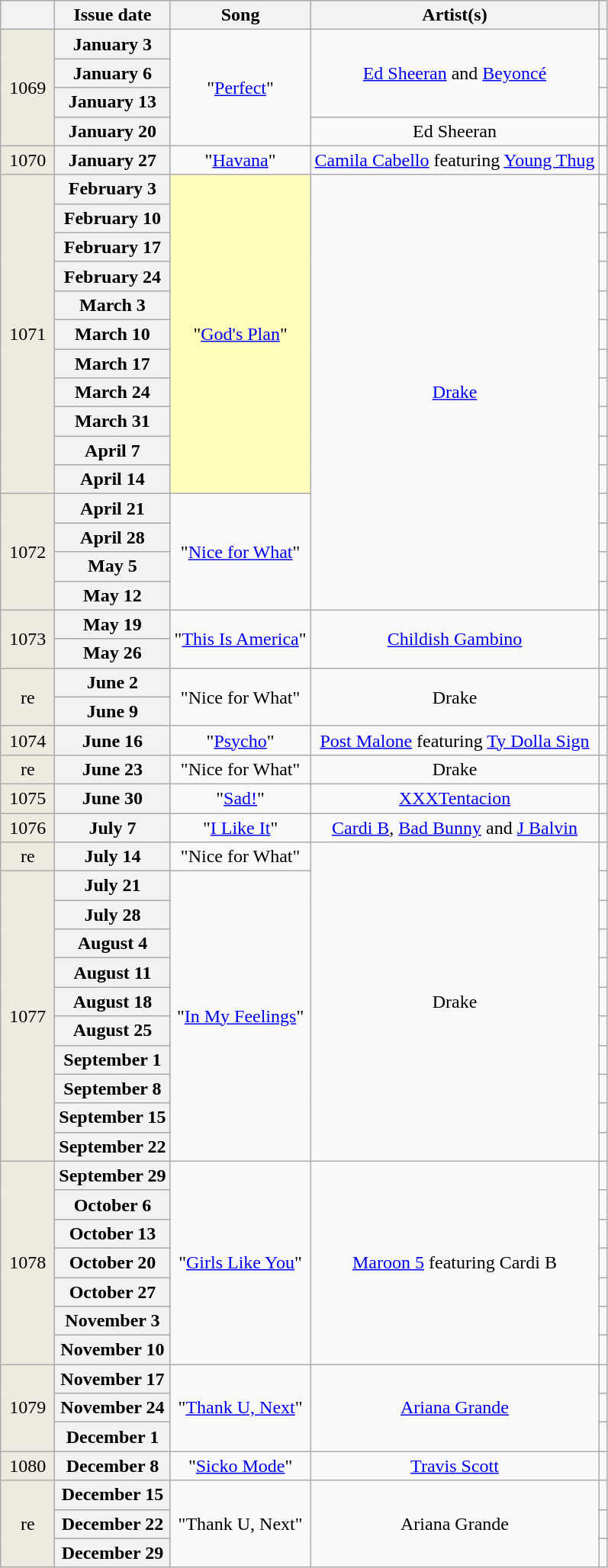<table class="wikitable plainrowheaders" style="text-align: center">
<tr>
<th width=40></th>
<th>Issue date</th>
<th>Song</th>
<th>Artist(s)</th>
<th></th>
</tr>
<tr>
<td bgcolor=#EDEAE0 align=center rowspan=4>1069</td>
<th scope="row">January 3</th>
<td rowspan="4">"<a href='#'>Perfect</a>"</td>
<td rowspan="3"><a href='#'>Ed Sheeran</a> and <a href='#'>Beyoncé</a></td>
<td></td>
</tr>
<tr>
<th scope="row">January 6</th>
<td></td>
</tr>
<tr>
<th scope="row">January 13</th>
<td></td>
</tr>
<tr>
<th scope="row">January 20</th>
<td>Ed Sheeran</td>
<td></td>
</tr>
<tr>
<td bgcolor=#EDEAE0 align=center>1070</td>
<th scope="row">January 27</th>
<td>"<a href='#'>Havana</a>"</td>
<td><a href='#'>Camila Cabello</a> featuring <a href='#'>Young Thug</a></td>
<td></td>
</tr>
<tr>
<td bgcolor=#EDEAE0 align=center rowspan=11>1071</td>
<th scope="row">February 3</th>
<td bgcolor=#FFFFBB rowspan="11">"<a href='#'>God's Plan</a>" </td>
<td rowspan="15"><a href='#'>Drake</a></td>
<td></td>
</tr>
<tr>
<th scope="row">February 10</th>
<td></td>
</tr>
<tr>
<th scope="row">February 17</th>
<td></td>
</tr>
<tr>
<th scope="row">February 24</th>
<td></td>
</tr>
<tr>
<th scope="row">March 3</th>
<td></td>
</tr>
<tr>
<th scope="row">March 10</th>
<td></td>
</tr>
<tr>
<th scope="row">March 17</th>
<td></td>
</tr>
<tr>
<th scope="row">March 24</th>
<td></td>
</tr>
<tr>
<th scope="row">March 31</th>
<td></td>
</tr>
<tr>
<th scope="row">April 7</th>
<td></td>
</tr>
<tr>
<th scope="row">April 14</th>
<td></td>
</tr>
<tr>
<td bgcolor=#EDEAE0 align=center rowspan=4>1072</td>
<th scope="row">April 21</th>
<td rowspan="4">"<a href='#'>Nice for What</a>"</td>
<td></td>
</tr>
<tr>
<th scope="row">April 28</th>
<td></td>
</tr>
<tr>
<th scope="row">May 5</th>
<td></td>
</tr>
<tr>
<th scope="row">May 12</th>
<td></td>
</tr>
<tr>
<td bgcolor=#EDEAE0 align=center rowspan=2>1073</td>
<th scope="row">May 19</th>
<td rowspan="2">"<a href='#'>This Is America</a>"</td>
<td rowspan="2"><a href='#'>Childish Gambino</a></td>
<td></td>
</tr>
<tr>
<th scope="row">May 26</th>
<td></td>
</tr>
<tr>
<td bgcolor=#EDEAE0 align=center rowspan=2>re</td>
<th scope="row">June 2</th>
<td rowspan=2>"Nice for What"</td>
<td rowspan=2>Drake</td>
<td></td>
</tr>
<tr>
<th scope="row">June 9</th>
<td></td>
</tr>
<tr>
<td bgcolor=#EDEAE0 align=center>1074</td>
<th scope="row">June 16</th>
<td>"<a href='#'>Psycho</a>"</td>
<td><a href='#'>Post Malone</a> featuring <a href='#'>Ty Dolla Sign</a></td>
<td></td>
</tr>
<tr>
<td bgcolor=#EDEAE0 align=center>re</td>
<th scope="row">June 23</th>
<td>"Nice for What"</td>
<td>Drake</td>
<td></td>
</tr>
<tr>
<td bgcolor=#EDEAE0 align=center>1075</td>
<th scope="row">June 30</th>
<td>"<a href='#'>Sad!</a>"</td>
<td><a href='#'>XXXTentacion</a></td>
<td></td>
</tr>
<tr>
<td bgcolor=#EDEAE0 align=center>1076</td>
<th scope="row">July 7</th>
<td>"<a href='#'>I Like It</a>"</td>
<td><a href='#'>Cardi B</a>, <a href='#'>Bad Bunny</a> and <a href='#'>J Balvin</a></td>
<td></td>
</tr>
<tr>
<td bgcolor=#EDEAE0 align=center>re</td>
<th scope="row">July 14</th>
<td>"Nice for What"</td>
<td rowspan=11>Drake</td>
<td></td>
</tr>
<tr>
<td bgcolor=#EDEAE0 align=center rowspan=10>1077</td>
<th scope="row">July 21</th>
<td rowspan=10>"<a href='#'>In My Feelings</a>"</td>
<td></td>
</tr>
<tr>
<th scope="row">July 28</th>
<td></td>
</tr>
<tr>
<th scope="row">August 4</th>
<td></td>
</tr>
<tr>
<th scope="row">August 11</th>
<td></td>
</tr>
<tr>
<th scope="row">August 18</th>
<td></td>
</tr>
<tr>
<th scope="row">August 25</th>
<td></td>
</tr>
<tr>
<th scope="row">September 1</th>
<td></td>
</tr>
<tr>
<th scope="row">September 8</th>
<td></td>
</tr>
<tr>
<th scope="row">September 15</th>
<td></td>
</tr>
<tr>
<th scope="row">September 22</th>
<td></td>
</tr>
<tr>
<td bgcolor=#EDEAE0 align=center rowspan=7>1078</td>
<th scope="row">September 29</th>
<td rowspan=7>"<a href='#'>Girls Like You</a>"</td>
<td rowspan=7><a href='#'>Maroon 5</a> featuring Cardi B</td>
<td></td>
</tr>
<tr>
<th scope="row">October 6</th>
<td></td>
</tr>
<tr>
<th scope="row">October 13</th>
<td></td>
</tr>
<tr>
<th scope="row">October 20</th>
<td></td>
</tr>
<tr>
<th scope="row">October 27</th>
<td></td>
</tr>
<tr>
<th scope="row">November 3</th>
<td></td>
</tr>
<tr>
<th scope="row">November 10</th>
<td></td>
</tr>
<tr>
<td bgcolor=#EDEAE0 align=center rowspan=3>1079</td>
<th scope="row">November 17</th>
<td rowspan=3>"<a href='#'>Thank U, Next</a>"</td>
<td rowspan=3><a href='#'>Ariana Grande</a></td>
<td></td>
</tr>
<tr>
<th scope="row">November 24</th>
<td></td>
</tr>
<tr>
<th scope="row">December 1</th>
<td></td>
</tr>
<tr>
<td bgcolor=#EDEAE0 align=center>1080</td>
<th scope="row">December 8</th>
<td>"<a href='#'>Sicko Mode</a>"</td>
<td><a href='#'>Travis Scott</a> </td>
<td></td>
</tr>
<tr>
<td bgcolor=#EDEAE0 align=center rowspan=3>re</td>
<th scope="row">December 15</th>
<td rowspan=3>"Thank U, Next"</td>
<td rowspan=3>Ariana Grande</td>
<td></td>
</tr>
<tr>
<th scope="row">December 22</th>
<td></td>
</tr>
<tr>
<th scope="row">December 29</th>
<td></td>
</tr>
</table>
